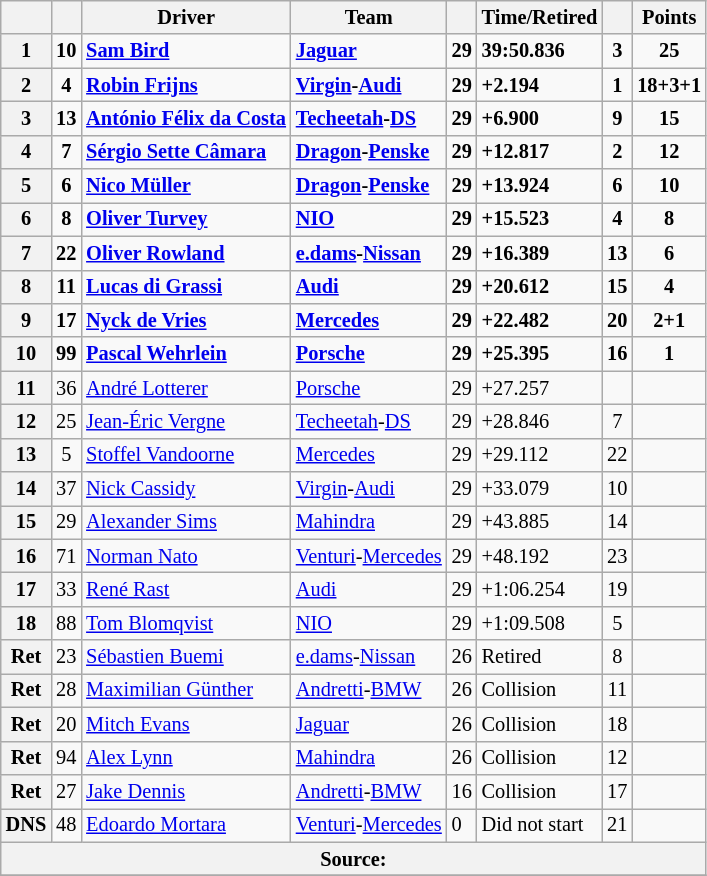<table class="wikitable sortable" style="font-size: 85%">
<tr>
<th scope="col"></th>
<th scope="col"></th>
<th scope="col">Driver</th>
<th scope="col">Team</th>
<th scope="col"></th>
<th scope="col" class="unsortable">Time/Retired</th>
<th scope="col"></th>
<th scope="col">Points</th>
</tr>
<tr>
<th scope="row"><strong>1</strong></th>
<td align="center"><strong>10</strong></td>
<td data-sort-value="BIR"> <strong><a href='#'>Sam Bird</a></strong></td>
<td><strong><a href='#'>Jaguar</a></strong></td>
<td><strong>29</strong></td>
<td><strong>39:50.836</strong></td>
<td align="center"><strong>3</strong></td>
<td align="center"><strong>25</strong></td>
</tr>
<tr>
<th scope="row">2</th>
<td align="center"><strong>4</strong></td>
<td data-sort-value="FRI"> <strong><a href='#'>Robin Frijns</a></strong></td>
<td><strong><a href='#'>Virgin</a>-<a href='#'>Audi</a></strong></td>
<td><strong>29</strong></td>
<td><strong>+2.194</strong></td>
<td align="center"><strong>1</strong></td>
<td align="center"><strong>18+3+1</strong></td>
</tr>
<tr>
<th scope="row">3</th>
<td align="center"><strong>13</strong></td>
<td data-sort-value="DAC"> <strong><a href='#'>António Félix da Costa</a></strong></td>
<td><strong><a href='#'>Techeetah</a>-<a href='#'>DS</a></strong></td>
<td><strong>29</strong></td>
<td><strong>+6.900</strong></td>
<td align="center"><strong>9</strong></td>
<td align="center"><strong>15</strong></td>
</tr>
<tr>
<th scope="row">4</th>
<td align="center"><strong>7</strong></td>
<td data-sort-value="SET"> <strong><a href='#'>Sérgio Sette Câmara</a></strong></td>
<td><strong><a href='#'>Dragon</a>-<a href='#'>Penske</a></strong></td>
<td><strong>29</strong></td>
<td><strong>+12.817</strong></td>
<td align="center"><strong>2</strong></td>
<td align="center"><strong>12</strong></td>
</tr>
<tr>
<th scope="row">5</th>
<td align="center"><strong>6</strong></td>
<td data-sort-value="MUL"> <strong><a href='#'>Nico Müller</a></strong></td>
<td><strong><a href='#'>Dragon</a>-<a href='#'>Penske</a></strong></td>
<td><strong>29</strong></td>
<td><strong>+13.924</strong></td>
<td align="center"><strong>6</strong></td>
<td align="center"><strong>10</strong></td>
</tr>
<tr>
<th scope="row">6</th>
<td align="center"><strong>8</strong></td>
<td data-sort-value="TUR"> <strong><a href='#'>Oliver Turvey</a></strong></td>
<td><strong><a href='#'>NIO</a></strong></td>
<td><strong>29</strong></td>
<td><strong>+15.523</strong></td>
<td align="center"><strong>4</strong></td>
<td align="center"><strong>8</strong></td>
</tr>
<tr>
<th scope="row">7</th>
<td align="center"><strong>22</strong></td>
<td data-sort-value="ROW"> <strong><a href='#'>Oliver Rowland</a></strong></td>
<td><strong><a href='#'>e.dams</a>-<a href='#'>Nissan</a></strong></td>
<td><strong>29</strong></td>
<td><strong>+16.389</strong></td>
<td align="center"><strong>13</strong></td>
<td align="center"><strong>6</strong></td>
</tr>
<tr>
<th scope="row">8</th>
<td align="center"><strong>11</strong></td>
<td data-sort-value="DIG"> <strong><a href='#'>Lucas di Grassi</a></strong></td>
<td><strong><a href='#'>Audi</a></strong></td>
<td><strong>29</strong></td>
<td><strong>+20.612</strong></td>
<td align="center"><strong>15</strong></td>
<td align="center"><strong>4</strong></td>
</tr>
<tr>
<th scope="row">9</th>
<td align="center"><strong>17</strong></td>
<td data-sort-value="DEV"> <strong><a href='#'>Nyck de Vries</a></strong></td>
<td><strong><a href='#'>Mercedes</a></strong></td>
<td><strong>29</strong></td>
<td><strong>+22.482</strong></td>
<td align="center"><strong>20</strong></td>
<td align="center"><strong>2+1</strong></td>
</tr>
<tr>
<th scope="row">10</th>
<td align="center"><strong>99</strong></td>
<td data-sort-value="WEH"> <strong><a href='#'>Pascal Wehrlein</a></strong></td>
<td><strong><a href='#'>Porsche</a></strong></td>
<td><strong>29</strong></td>
<td><strong>+25.395</strong></td>
<td align="center"><strong>16</strong></td>
<td align="center"><strong>1</strong></td>
</tr>
<tr>
<th scope="row">11</th>
<td align="center">36</td>
<td data-sort-value="LOT"> <a href='#'>André Lotterer</a></td>
<td><a href='#'>Porsche</a></td>
<td>29</td>
<td>+27.257</td>
<td align="center" data-sort-value="24"></td>
<td align="center"></td>
</tr>
<tr>
<th scope="row">12</th>
<td align="center">25</td>
<td data-sort-value="JEV"> <a href='#'>Jean-Éric Vergne</a></td>
<td><a href='#'>Techeetah</a>-<a href='#'>DS</a></td>
<td>29</td>
<td>+28.846</td>
<td align="center">7</td>
<td align="center"></td>
</tr>
<tr>
<th scope="row">13</th>
<td align="center">5</td>
<td data-sort-value="VAN"> <a href='#'>Stoffel Vandoorne</a></td>
<td><a href='#'>Mercedes</a></td>
<td>29</td>
<td>+29.112</td>
<td align="center">22</td>
<td align="center"></td>
</tr>
<tr>
<th scope="row">14</th>
<td align="center">37</td>
<td data-sort-value="CAS"> <a href='#'>Nick Cassidy</a></td>
<td><a href='#'>Virgin</a>-<a href='#'>Audi</a></td>
<td>29</td>
<td>+33.079</td>
<td align="center">10</td>
<td align="center"></td>
</tr>
<tr>
<th scope="row">15</th>
<td align="center">29</td>
<td data-sort-value="SIM"> <a href='#'>Alexander Sims</a></td>
<td><a href='#'>Mahindra</a></td>
<td>29</td>
<td>+43.885</td>
<td align="center">14</td>
<td align="center"></td>
</tr>
<tr>
<th scope="row">16</th>
<td align="center">71</td>
<td data-sort-value="NAT"> <a href='#'>Norman Nato</a></td>
<td><a href='#'>Venturi</a>-<a href='#'>Mercedes</a></td>
<td>29</td>
<td>+48.192</td>
<td align="center">23</td>
<td align="center"></td>
</tr>
<tr>
<th scope="row">17</th>
<td align="center">33</td>
<td data-sort-value="RAS"> <a href='#'>René Rast</a></td>
<td><a href='#'>Audi</a></td>
<td>29</td>
<td>+1:06.254</td>
<td align="center">19</td>
<td align="center"></td>
</tr>
<tr>
<th scope="row">18</th>
<td align="center">88</td>
<td data-sort-value="BLO"> <a href='#'>Tom Blomqvist</a></td>
<td><a href='#'>NIO</a></td>
<td>29</td>
<td>+1:09.508</td>
<td align="center">5</td>
<td align="center"></td>
</tr>
<tr>
<th scope="row" data-sort-value="19">Ret</th>
<td align="center">23</td>
<td data-sort-value="BUE"> <a href='#'>Sébastien Buemi</a></td>
<td><a href='#'>e.dams</a>-<a href='#'>Nissan</a></td>
<td>26</td>
<td>Retired</td>
<td align="center">8</td>
<td align="center"></td>
</tr>
<tr>
<th scope="row" data-sort-value="20">Ret</th>
<td align="center">28</td>
<td data-sort-value="GUE"> <a href='#'>Maximilian Günther</a></td>
<td><a href='#'>Andretti</a>-<a href='#'>BMW</a></td>
<td>26</td>
<td>Collision</td>
<td align="center">11</td>
<td align="center"></td>
</tr>
<tr>
<th scope="row" data-sort-value="21">Ret</th>
<td align="center">20</td>
<td data-sort-value="EVA"> <a href='#'>Mitch Evans</a></td>
<td><a href='#'>Jaguar</a></td>
<td>26</td>
<td>Collision</td>
<td align="center">18</td>
<td align="center"></td>
</tr>
<tr>
<th scope="row" data-sort-value="22">Ret</th>
<td align="center">94</td>
<td data-sort-value="LYN"> <a href='#'>Alex Lynn</a></td>
<td><a href='#'>Mahindra</a></td>
<td>26</td>
<td>Collision</td>
<td align="center">12</td>
<td align="center"></td>
</tr>
<tr>
<th scope="row" data-sort-value="23">Ret</th>
<td align="center">27</td>
<td data-sort-value="DEN"> <a href='#'>Jake Dennis</a></td>
<td><a href='#'>Andretti</a>-<a href='#'>BMW</a></td>
<td>16</td>
<td>Collision</td>
<td align="center">17</td>
<td align="center"></td>
</tr>
<tr>
<th scope="row" data-sort-value="24">DNS</th>
<td align="center">48</td>
<td data-sort-value="MOR"> <a href='#'>Edoardo Mortara</a></td>
<td><a href='#'>Venturi</a>-<a href='#'>Mercedes</a></td>
<td>0</td>
<td>Did not start</td>
<td align="center">21</td>
<td align="center"></td>
</tr>
<tr>
<th colspan="8">Source:</th>
</tr>
<tr>
</tr>
</table>
